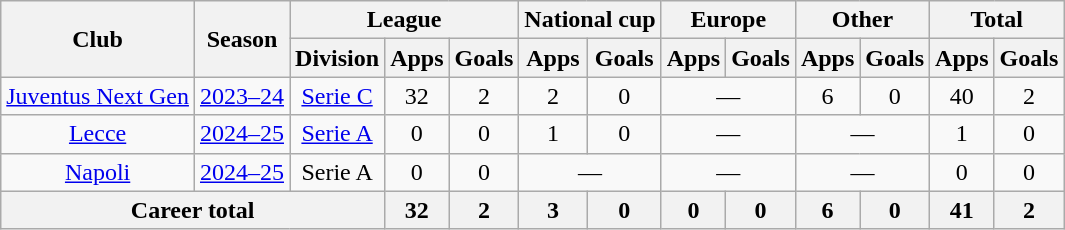<table class="wikitable" style="text-align: center;">
<tr>
<th rowspan="2">Club</th>
<th rowspan="2">Season</th>
<th colspan="3">League</th>
<th colspan="2">National cup</th>
<th colspan="2">Europe</th>
<th colspan="2">Other</th>
<th colspan="2">Total</th>
</tr>
<tr>
<th>Division</th>
<th>Apps</th>
<th>Goals</th>
<th>Apps</th>
<th>Goals</th>
<th>Apps</th>
<th>Goals</th>
<th>Apps</th>
<th>Goals</th>
<th>Apps</th>
<th>Goals</th>
</tr>
<tr>
<td><a href='#'>Juventus Next Gen</a></td>
<td><a href='#'>2023–24</a></td>
<td><a href='#'>Serie C</a></td>
<td>32</td>
<td>2</td>
<td>2</td>
<td>0</td>
<td colspan="2">—</td>
<td>6</td>
<td>0</td>
<td>40</td>
<td>2</td>
</tr>
<tr>
<td><a href='#'>Lecce</a></td>
<td><a href='#'>2024–25</a></td>
<td><a href='#'>Serie A</a></td>
<td>0</td>
<td>0</td>
<td>1</td>
<td>0</td>
<td colspan="2">—</td>
<td colspan="2">—</td>
<td>1</td>
<td>0</td>
</tr>
<tr>
<td><a href='#'>Napoli</a></td>
<td><a href='#'>2024–25</a></td>
<td>Serie A</td>
<td>0</td>
<td>0</td>
<td colspan="2">—</td>
<td colspan="2">—</td>
<td colspan="2">—</td>
<td>0</td>
<td>0</td>
</tr>
<tr>
<th colspan="3">Career total</th>
<th>32</th>
<th>2</th>
<th>3</th>
<th>0</th>
<th>0</th>
<th>0</th>
<th>6</th>
<th>0</th>
<th>41</th>
<th>2</th>
</tr>
</table>
